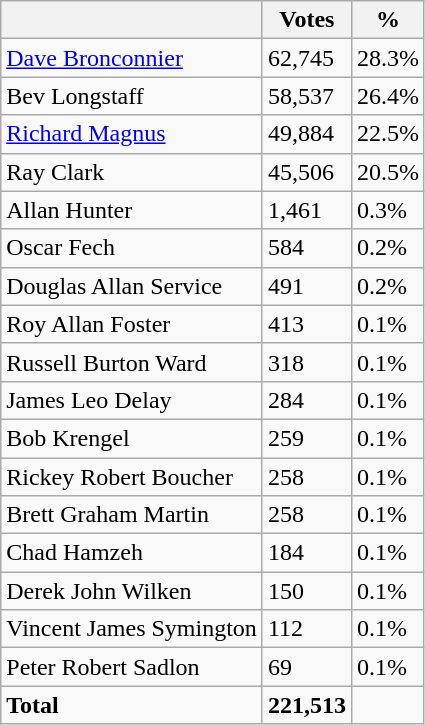<table class="wikitable">
<tr>
<th></th>
<th>Votes</th>
<th>%</th>
</tr>
<tr>
<td><a href='#'>Dave Bronconnier</a></td>
<td>62,745</td>
<td>28.3%</td>
</tr>
<tr>
<td>Bev Longstaff</td>
<td>58,537</td>
<td>26.4%</td>
</tr>
<tr>
<td><a href='#'>Richard Magnus</a></td>
<td>49,884</td>
<td>22.5%</td>
</tr>
<tr>
<td>Ray Clark</td>
<td>45,506</td>
<td>20.5%</td>
</tr>
<tr>
<td>Allan Hunter</td>
<td>1,461</td>
<td>0.3%</td>
</tr>
<tr>
<td>Oscar Fech</td>
<td>584</td>
<td>0.2%</td>
</tr>
<tr>
<td>Douglas Allan Service</td>
<td>491</td>
<td>0.2%</td>
</tr>
<tr>
<td>Roy Allan Foster</td>
<td>413</td>
<td>0.1%</td>
</tr>
<tr>
<td>Russell Burton Ward</td>
<td>318</td>
<td>0.1%</td>
</tr>
<tr>
<td>James Leo Delay</td>
<td>284</td>
<td>0.1%</td>
</tr>
<tr>
<td>Bob Krengel</td>
<td>259</td>
<td>0.1%</td>
</tr>
<tr>
<td>Rickey Robert Boucher</td>
<td>258</td>
<td>0.1%</td>
</tr>
<tr>
<td>Brett Graham Martin</td>
<td>258</td>
<td>0.1%</td>
</tr>
<tr>
<td>Chad Hamzeh</td>
<td>184</td>
<td>0.1%</td>
</tr>
<tr>
<td>Derek John Wilken</td>
<td>150</td>
<td>0.1%</td>
</tr>
<tr>
<td>Vincent James Symington</td>
<td>112</td>
<td>0.1%</td>
</tr>
<tr>
<td>Peter Robert Sadlon</td>
<td>69</td>
<td>0.1%</td>
</tr>
<tr>
<td><strong>Total</strong></td>
<td><strong>221,513</strong></td>
<td></td>
</tr>
</table>
